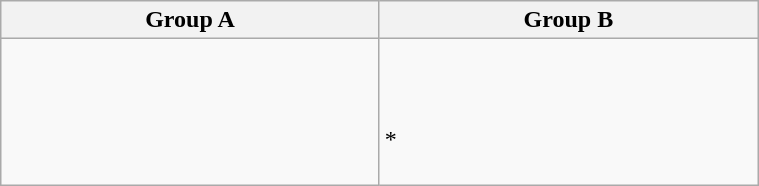<table class="wikitable" width=40%>
<tr>
<th width=50%>Group A</th>
<th width=50%>Group B</th>
</tr>
<tr>
<td valign=top><br><br>
<br>
<br>
</td>
<td valign=top><br><br>
<br>
<s></s> *<br>
<br>
</td>
</tr>
</table>
